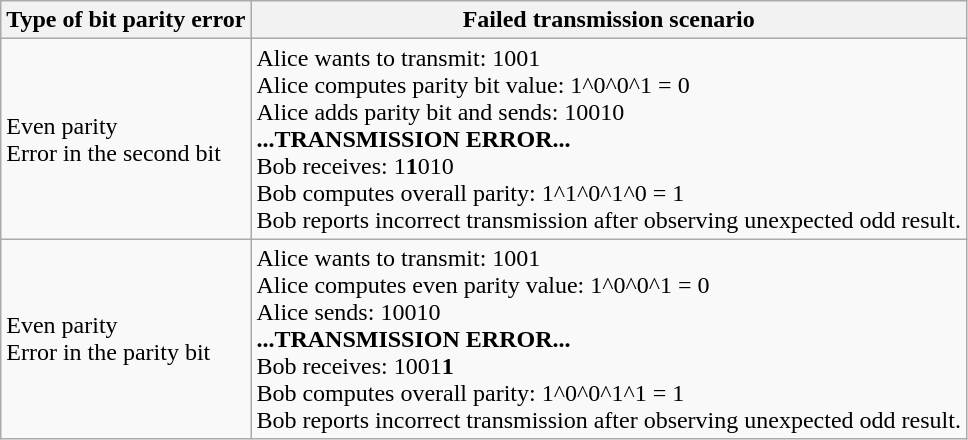<table class="wikitable">
<tr>
<th>Type of bit parity error</th>
<th>Failed transmission scenario</th>
</tr>
<tr>
<td>Even parity<br>Error in the second bit</td>
<td>Alice wants to transmit:          1001<br>Alice computes parity bit value: 1^0^0^1 = 0<br>Alice adds parity bit and sends: 10010<br><strong>...TRANSMISSION ERROR...</strong><br>Bob receives:                   1<strong>1</strong>010<br>Bob computes overall parity:    1^1^0^1^0 = 1<br>Bob reports incorrect transmission after observing unexpected odd result.</td>
</tr>
<tr>
<td>Even parity<br>Error in the parity bit</td>
<td>Alice wants to transmit:          1001<br>Alice computes even parity value: 1^0^0^1 = 0<br>Alice sends:                      10010<br><strong>...TRANSMISSION ERROR...</strong><br>Bob receives:                   1001<strong>1</strong><br>Bob computes overall parity:    1^0^0^1^1 = 1<br>Bob reports incorrect transmission after observing unexpected odd result.</td>
</tr>
</table>
